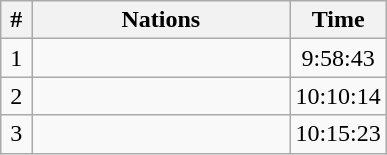<table class="wikitable" style="text-align:center;">
<tr>
<th width=8%>#</th>
<th width=67%>Nations</th>
<th width=25%>Time</th>
</tr>
<tr>
<td>1</td>
<td align="left"></td>
<td>9:58:43</td>
</tr>
<tr>
<td>2</td>
<td align="left"></td>
<td>10:10:14</td>
</tr>
<tr>
<td>3</td>
<td align="left"></td>
<td>10:15:23</td>
</tr>
</table>
